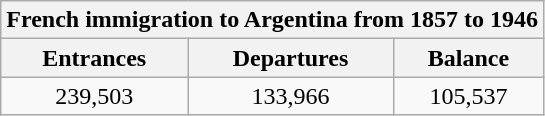<table class="wikitable" style="text-align:center;">
<tr>
<th colspan=5>French immigration to Argentina from 1857 to 1946</th>
</tr>
<tr>
<th>Entrances</th>
<th>Departures</th>
<th>Balance</th>
</tr>
<tr>
<td>239,503</td>
<td>133,966</td>
<td>105,537</td>
</tr>
</table>
